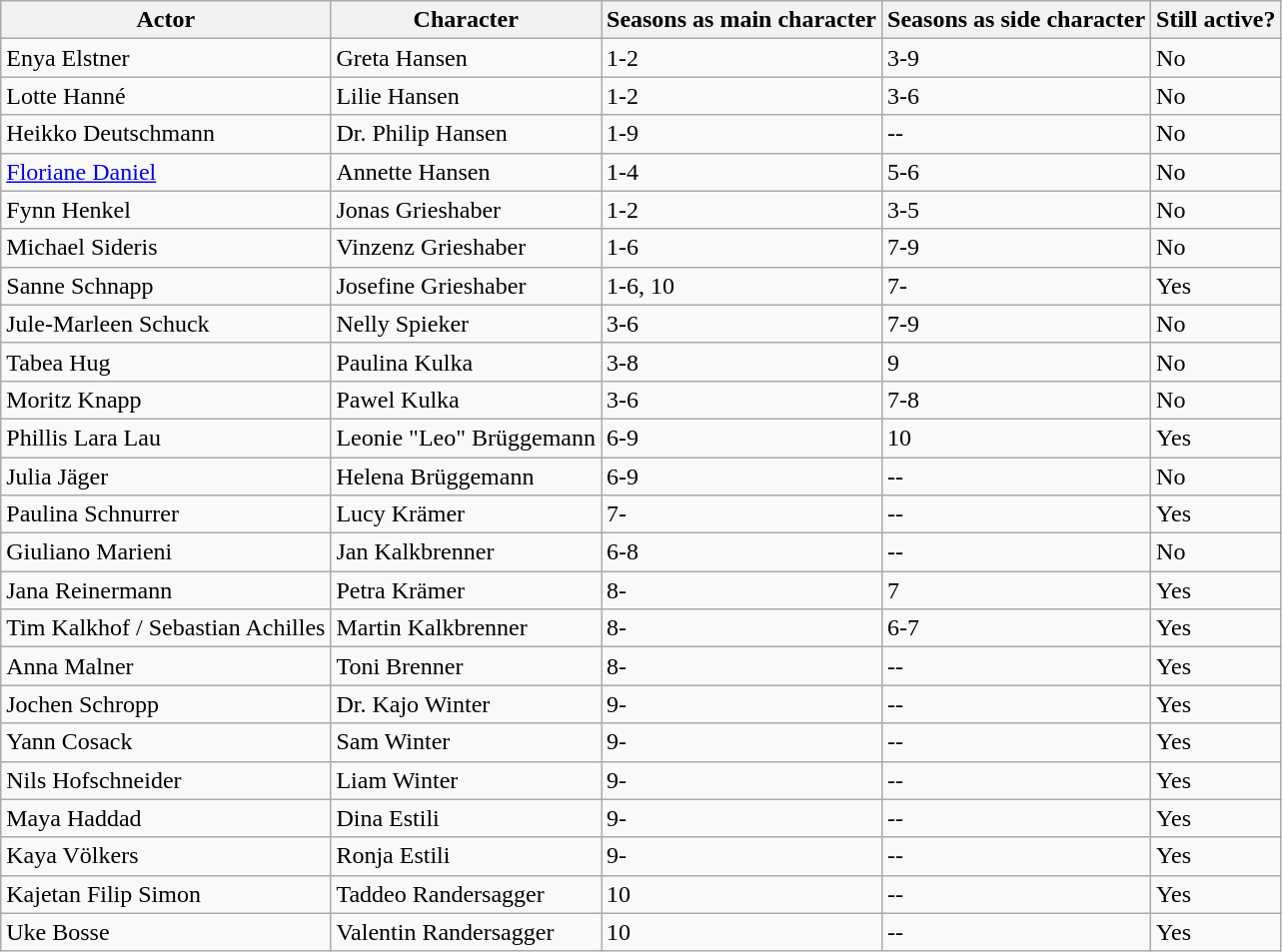<table class="wikitable">
<tr>
<th>Actor</th>
<th>Character</th>
<th>Seasons as main character</th>
<th>Seasons as side character</th>
<th>Still active?</th>
</tr>
<tr>
<td>Enya Elstner</td>
<td>Greta Hansen</td>
<td>1-2</td>
<td>3-9</td>
<td>No</td>
</tr>
<tr>
<td>Lotte Hanné</td>
<td>Lilie Hansen</td>
<td>1-2</td>
<td>3-6</td>
<td>No</td>
</tr>
<tr>
<td>Heikko Deutschmann</td>
<td>Dr. Philip Hansen</td>
<td>1-9</td>
<td>--</td>
<td>No</td>
</tr>
<tr>
<td><a href='#'>Floriane Daniel</a></td>
<td>Annette Hansen</td>
<td>1-4</td>
<td>5-6</td>
<td>No</td>
</tr>
<tr>
<td>Fynn Henkel</td>
<td>Jonas Grieshaber</td>
<td>1-2</td>
<td>3-5</td>
<td>No</td>
</tr>
<tr>
<td>Michael Sideris</td>
<td>Vinzenz Grieshaber</td>
<td>1-6</td>
<td>7-9</td>
<td>No</td>
</tr>
<tr>
<td>Sanne Schnapp</td>
<td>Josefine Grieshaber</td>
<td>1-6, 10</td>
<td>7-</td>
<td>Yes</td>
</tr>
<tr>
<td>Jule-Marleen Schuck</td>
<td>Nelly Spieker</td>
<td>3-6</td>
<td>7-9</td>
<td>No</td>
</tr>
<tr>
<td>Tabea Hug</td>
<td>Paulina Kulka</td>
<td>3-8</td>
<td>9</td>
<td>No</td>
</tr>
<tr>
<td>Moritz Knapp</td>
<td>Pawel Kulka</td>
<td>3-6</td>
<td>7-8</td>
<td>No</td>
</tr>
<tr>
<td>Phillis Lara Lau</td>
<td>Leonie "Leo" Brüggemann</td>
<td>6-9</td>
<td>10</td>
<td>Yes</td>
</tr>
<tr>
<td>Julia Jäger</td>
<td>Helena Brüggemann</td>
<td>6-9</td>
<td>--</td>
<td>No</td>
</tr>
<tr>
<td>Paulina Schnurrer</td>
<td>Lucy Krämer</td>
<td>7-</td>
<td>--</td>
<td>Yes</td>
</tr>
<tr>
<td>Giuliano Marieni</td>
<td>Jan Kalkbrenner</td>
<td>6-8</td>
<td>--</td>
<td>No</td>
</tr>
<tr>
<td>Jana Reinermann</td>
<td>Petra Krämer</td>
<td>8-</td>
<td>7</td>
<td>Yes</td>
</tr>
<tr>
<td>Tim Kalkhof / Sebastian Achilles</td>
<td>Martin Kalkbrenner</td>
<td>8-</td>
<td>6-7</td>
<td>Yes</td>
</tr>
<tr>
<td>Anna Malner</td>
<td>Toni Brenner</td>
<td>8-</td>
<td>--</td>
<td>Yes</td>
</tr>
<tr>
<td>Jochen Schropp</td>
<td>Dr. Kajo Winter</td>
<td>9-</td>
<td>--</td>
<td>Yes</td>
</tr>
<tr>
<td>Yann Cosack</td>
<td>Sam Winter</td>
<td>9-</td>
<td>--</td>
<td>Yes</td>
</tr>
<tr>
<td>Nils Hofschneider</td>
<td>Liam Winter</td>
<td>9-</td>
<td>--</td>
<td>Yes</td>
</tr>
<tr>
<td>Maya Haddad</td>
<td>Dina Estili</td>
<td>9-</td>
<td>--</td>
<td>Yes</td>
</tr>
<tr>
<td>Kaya Völkers</td>
<td>Ronja Estili</td>
<td>9-</td>
<td>--</td>
<td>Yes</td>
</tr>
<tr>
<td>Kajetan Filip Simon</td>
<td>Taddeo Randersagger</td>
<td>10</td>
<td>--</td>
<td>Yes</td>
</tr>
<tr>
<td>Uke Bosse</td>
<td>Valentin Randersagger</td>
<td>10</td>
<td>--</td>
<td>Yes</td>
</tr>
</table>
